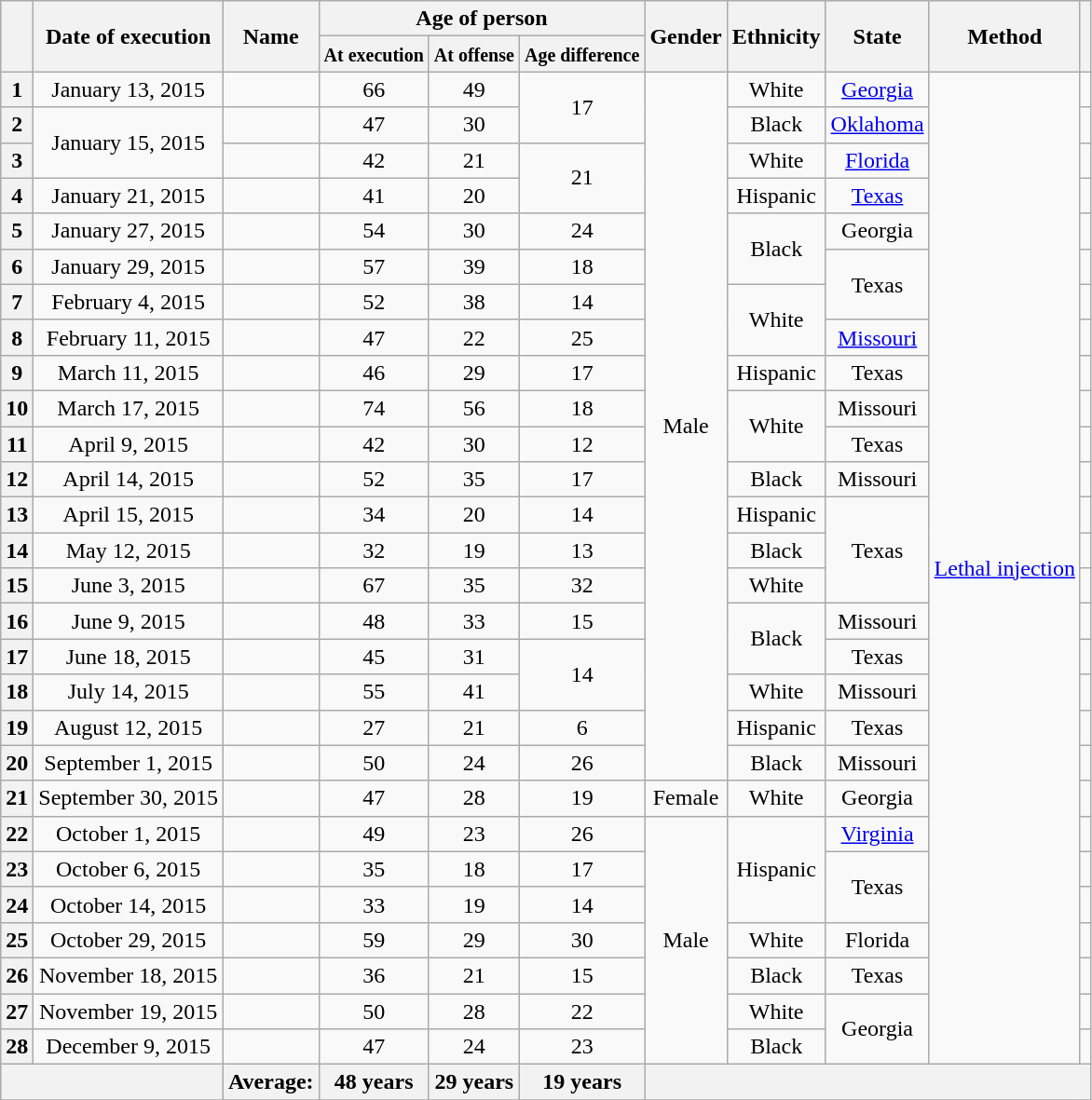<table class="wikitable sortable" style="text-align:center;">
<tr>
<th scope="col" rowspan="2"></th>
<th scope="col" rowspan="2" data-sort-type="date">Date of execution</th>
<th scope="col" rowspan="2">Name</th>
<th scope="col" colspan="3">Age of person</th>
<th scope="col" rowspan="2">Gender</th>
<th scope="col" rowspan="2">Ethnicity</th>
<th scope="col" rowspan="2">State</th>
<th scope="col" rowspan="2">Method</th>
<th scope="col" rowspan="2"></th>
</tr>
<tr>
<th scope="col"><small>At execution</small></th>
<th scope="col"><small>At offense</small></th>
<th scope="col"><small>Age difference</small></th>
</tr>
<tr>
<th scope="row">1</th>
<td>January 13, 2015</td>
<td></td>
<td>66 </td>
<td>49</td>
<td rowspan="2">17</td>
<td rowspan="20">Male</td>
<td>White</td>
<td><a href='#'>Georgia</a></td>
<td rowspan="28"><a href='#'>Lethal injection</a></td>
<td></td>
</tr>
<tr>
<th scope="row">2</th>
<td rowspan="2">January 15, 2015</td>
<td></td>
<td>47 </td>
<td>30</td>
<td>Black</td>
<td><a href='#'>Oklahoma</a></td>
<td></td>
</tr>
<tr>
<th scope="row">3</th>
<td></td>
<td>42 </td>
<td>21</td>
<td rowspan="2">21</td>
<td>White</td>
<td><a href='#'>Florida</a></td>
<td></td>
</tr>
<tr>
<th scope="row">4</th>
<td>January 21, 2015</td>
<td></td>
<td>41 </td>
<td>20</td>
<td>Hispanic</td>
<td><a href='#'>Texas</a></td>
<td></td>
</tr>
<tr>
<th scope="row">5</th>
<td>January 27, 2015</td>
<td></td>
<td>54 </td>
<td>30</td>
<td>24</td>
<td rowspan="2">Black</td>
<td>Georgia</td>
<td></td>
</tr>
<tr>
<th scope="row">6</th>
<td>January 29, 2015</td>
<td></td>
<td>57 </td>
<td>39</td>
<td>18</td>
<td rowspan="2">Texas</td>
<td></td>
</tr>
<tr>
<th scope="row">7</th>
<td>February 4, 2015</td>
<td></td>
<td>52 </td>
<td>38</td>
<td>14</td>
<td rowspan="2">White</td>
<td></td>
</tr>
<tr>
<th scope="row">8</th>
<td>February 11, 2015</td>
<td></td>
<td>47 </td>
<td>22</td>
<td>25</td>
<td><a href='#'>Missouri</a></td>
<td></td>
</tr>
<tr>
<th scope="row">9</th>
<td>March 11, 2015</td>
<td></td>
<td>46 </td>
<td>29</td>
<td>17</td>
<td>Hispanic</td>
<td>Texas</td>
<td></td>
</tr>
<tr>
<th scope="row">10</th>
<td>March 17, 2015</td>
<td></td>
<td>74 </td>
<td>56</td>
<td>18</td>
<td rowspan="2">White</td>
<td>Missouri</td>
<td></td>
</tr>
<tr>
<th scope="row">11</th>
<td>April 9, 2015</td>
<td></td>
<td>42 </td>
<td>30</td>
<td>12</td>
<td>Texas</td>
<td></td>
</tr>
<tr>
<th scope="row">12</th>
<td>April 14, 2015</td>
<td></td>
<td>52 </td>
<td>35</td>
<td>17</td>
<td>Black</td>
<td>Missouri</td>
<td></td>
</tr>
<tr>
<th scope="row">13</th>
<td>April 15, 2015</td>
<td></td>
<td>34 </td>
<td>20</td>
<td>14</td>
<td>Hispanic</td>
<td rowspan="3">Texas</td>
<td></td>
</tr>
<tr>
<th scope="row">14</th>
<td>May 12, 2015</td>
<td></td>
<td>32 </td>
<td>19</td>
<td>13</td>
<td>Black</td>
<td></td>
</tr>
<tr>
<th scope="row">15</th>
<td>June 3, 2015</td>
<td></td>
<td>67 </td>
<td>35</td>
<td>32</td>
<td>White</td>
<td></td>
</tr>
<tr>
<th scope="row">16</th>
<td>June 9, 2015</td>
<td></td>
<td>48 </td>
<td>33</td>
<td>15</td>
<td rowspan="2">Black</td>
<td>Missouri</td>
<td></td>
</tr>
<tr>
<th scope="row">17</th>
<td>June 18, 2015</td>
<td></td>
<td>45 </td>
<td>31</td>
<td rowspan="2">14</td>
<td>Texas</td>
<td></td>
</tr>
<tr>
<th scope="row">18</th>
<td>July 14, 2015</td>
<td></td>
<td>55 </td>
<td>41</td>
<td>White</td>
<td>Missouri</td>
<td></td>
</tr>
<tr>
<th scope="row">19</th>
<td>August 12, 2015</td>
<td></td>
<td>27 </td>
<td>21</td>
<td>6</td>
<td>Hispanic</td>
<td>Texas</td>
<td></td>
</tr>
<tr>
<th scope="row">20</th>
<td>September 1, 2015</td>
<td></td>
<td>50 </td>
<td>24</td>
<td>26</td>
<td>Black</td>
<td>Missouri</td>
<td></td>
</tr>
<tr>
<th scope="row">21</th>
<td>September 30, 2015</td>
<td></td>
<td>47 </td>
<td>28</td>
<td>19</td>
<td>Female</td>
<td>White</td>
<td>Georgia</td>
<td></td>
</tr>
<tr>
<th scope="row">22</th>
<td>October 1, 2015</td>
<td></td>
<td>49 </td>
<td>23</td>
<td>26</td>
<td rowspan="7">Male</td>
<td rowspan="3">Hispanic</td>
<td><a href='#'>Virginia</a></td>
<td></td>
</tr>
<tr>
<th scope="row">23</th>
<td>October 6, 2015</td>
<td></td>
<td>35 </td>
<td>18</td>
<td>17</td>
<td rowspan="2">Texas</td>
<td></td>
</tr>
<tr>
<th scope="row">24</th>
<td>October 14, 2015</td>
<td></td>
<td>33 </td>
<td>19</td>
<td>14</td>
<td></td>
</tr>
<tr>
<th scope="row">25</th>
<td>October 29, 2015</td>
<td></td>
<td>59 </td>
<td>29</td>
<td>30</td>
<td>White</td>
<td>Florida</td>
<td></td>
</tr>
<tr>
<th scope="row">26</th>
<td>November 18, 2015</td>
<td></td>
<td>36 </td>
<td>21</td>
<td>15</td>
<td>Black</td>
<td>Texas</td>
<td></td>
</tr>
<tr>
<th scope="row">27</th>
<td>November 19, 2015</td>
<td></td>
<td>50 </td>
<td>28</td>
<td>22</td>
<td>White</td>
<td rowspan="2">Georgia</td>
<td></td>
</tr>
<tr>
<th scope="row">28</th>
<td>December 9, 2015</td>
<td></td>
<td>47 </td>
<td>24</td>
<td>23</td>
<td>Black</td>
<td></td>
</tr>
<tr class="sortbottom">
<th colspan="2"></th>
<th>Average:</th>
<th>48 years</th>
<th>29 years</th>
<th>19 years</th>
<th colspan="5"></th>
</tr>
<tr>
</tr>
</table>
